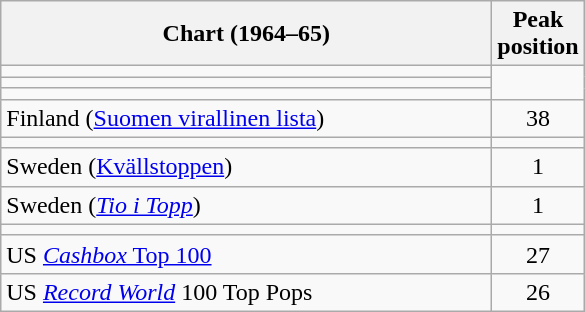<table class="wikitable sortable">
<tr>
<th style="width:20em;">Chart (1964–65)</th>
<th>Peak<br>position</th>
</tr>
<tr>
<td></td>
</tr>
<tr>
<td></td>
</tr>
<tr>
<td></td>
</tr>
<tr>
<td>Finland (<a href='#'>Suomen virallinen lista</a>)</td>
<td style="text-align:center;">38</td>
</tr>
<tr>
<td></td>
</tr>
<tr>
<td>Sweden (<a href='#'>Kvällstoppen</a>)</td>
<td style="text-align:center;">1</td>
</tr>
<tr>
<td>Sweden (<em><a href='#'>Tio i Topp</a></em>)</td>
<td style="text-align:center;">1</td>
</tr>
<tr>
<td></td>
</tr>
<tr>
<td>US <a href='#'><em>Cashbox</em> Top 100</a></td>
<td style="text-align:center;">27</td>
</tr>
<tr>
<td>US <em><a href='#'>Record World</a></em> 100 Top Pops</td>
<td style="text-align:center;">26</td>
</tr>
</table>
